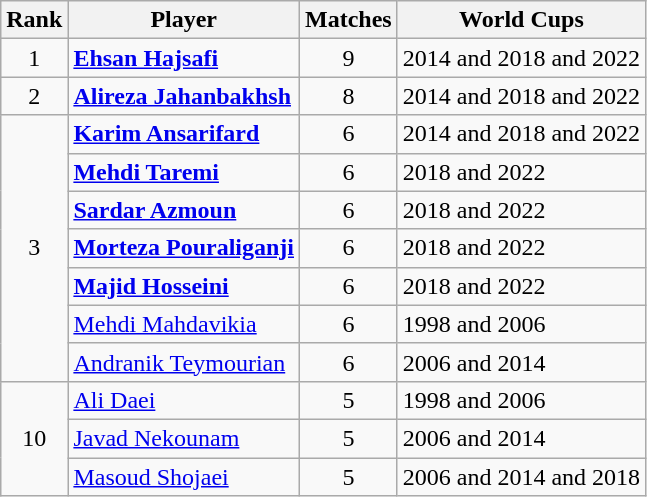<table class="wikitable">
<tr>
<th>Rank</th>
<th>Player</th>
<th>Matches</th>
<th>World Cups</th>
</tr>
<tr>
<td align=center>1</td>
<td><strong><a href='#'>Ehsan Hajsafi</a></strong></td>
<td align="center">9</td>
<td>2014 and 2018 and 2022</td>
</tr>
<tr>
<td align=center>2</td>
<td><strong><a href='#'>Alireza Jahanbakhsh</a></strong></td>
<td align=center>8</td>
<td>2014 and 2018 and 2022</td>
</tr>
<tr>
<td rowspan=7 align=center>3</td>
<td><strong><a href='#'>Karim Ansarifard</a></strong></td>
<td align=center>6</td>
<td>2014 and 2018 and 2022</td>
</tr>
<tr>
<td><strong><a href='#'>Mehdi Taremi</a></strong></td>
<td align=center>6</td>
<td>2018 and 2022</td>
</tr>
<tr>
<td><strong><a href='#'>Sardar Azmoun</a></strong></td>
<td align=center>6</td>
<td>2018 and 2022</td>
</tr>
<tr>
<td><strong><a href='#'>Morteza Pouraliganji</a></strong></td>
<td align=center>6</td>
<td>2018 and 2022</td>
</tr>
<tr>
<td><strong><a href='#'>Majid Hosseini</a></strong></td>
<td align=center>6</td>
<td>2018 and 2022</td>
</tr>
<tr>
<td><a href='#'>Mehdi Mahdavikia</a></td>
<td align="center">6</td>
<td>1998 and 2006</td>
</tr>
<tr>
<td><a href='#'>Andranik Teymourian</a></td>
<td align=center>6</td>
<td>2006 and 2014</td>
</tr>
<tr>
<td rowspan=3 align=center>10</td>
<td><a href='#'>Ali Daei</a></td>
<td align=center>5</td>
<td>1998 and 2006</td>
</tr>
<tr>
<td><a href='#'>Javad Nekounam</a></td>
<td align=center>5</td>
<td>2006 and 2014</td>
</tr>
<tr>
<td><a href='#'>Masoud Shojaei</a></td>
<td align=center>5</td>
<td>2006 and 2014 and 2018</td>
</tr>
</table>
